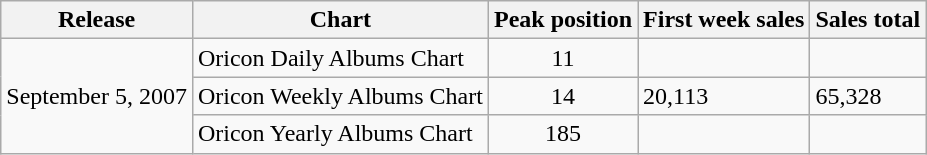<table class="wikitable">
<tr>
<th>Release</th>
<th>Chart</th>
<th>Peak position</th>
<th>First week sales</th>
<th>Sales total</th>
</tr>
<tr>
<td rowspan="3">September 5, 2007</td>
<td>Oricon Daily Albums Chart</td>
<td align="center">11</td>
<td></td>
<td></td>
</tr>
<tr>
<td>Oricon Weekly Albums Chart</td>
<td align="center">14</td>
<td>20,113</td>
<td>65,328</td>
</tr>
<tr>
<td>Oricon Yearly Albums Chart</td>
<td align="center">185</td>
<td></td>
<td></td>
</tr>
</table>
